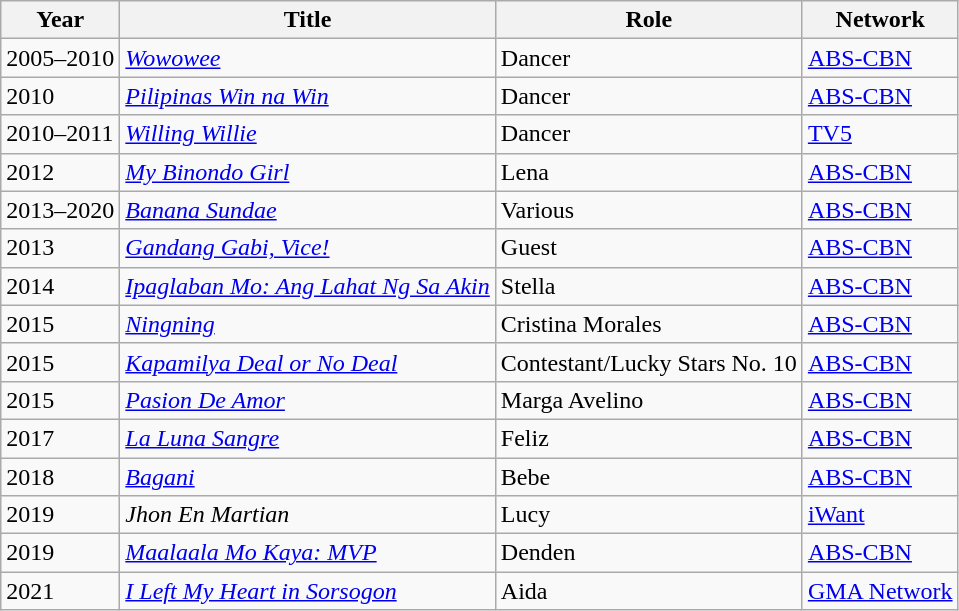<table class="wikitable sortable">
<tr>
<th>Year</th>
<th>Title</th>
<th>Role</th>
<th>Network</th>
</tr>
<tr>
<td>2005–2010</td>
<td><em><a href='#'>Wowowee</a></em></td>
<td>Dancer</td>
<td><a href='#'>ABS-CBN</a></td>
</tr>
<tr>
<td>2010</td>
<td><em><a href='#'>Pilipinas Win na Win</a></em></td>
<td>Dancer</td>
<td><a href='#'>ABS-CBN</a></td>
</tr>
<tr>
<td>2010–2011</td>
<td><em><a href='#'>Willing Willie</a></em></td>
<td>Dancer</td>
<td><a href='#'>TV5</a></td>
</tr>
<tr>
<td>2012</td>
<td><em><a href='#'>My Binondo Girl</a></em></td>
<td>Lena</td>
<td><a href='#'>ABS-CBN</a></td>
</tr>
<tr>
<td>2013–2020</td>
<td><em><a href='#'>Banana Sundae</a></em></td>
<td>Various</td>
<td><a href='#'>ABS-CBN</a></td>
</tr>
<tr>
<td>2013</td>
<td><em><a href='#'>Gandang Gabi, Vice!</a></em></td>
<td>Guest</td>
<td><a href='#'>ABS-CBN</a></td>
</tr>
<tr>
<td>2014</td>
<td><em><a href='#'>Ipaglaban Mo: Ang Lahat Ng Sa Akin</a></em></td>
<td>Stella</td>
<td><a href='#'>ABS-CBN</a></td>
</tr>
<tr>
<td>2015</td>
<td><em><a href='#'>Ningning</a></em></td>
<td>Cristina Morales</td>
<td><a href='#'>ABS-CBN</a></td>
</tr>
<tr>
<td>2015</td>
<td><em><a href='#'>Kapamilya Deal or No Deal</a></em></td>
<td>Contestant/Lucky Stars No. 10</td>
<td><a href='#'>ABS-CBN</a></td>
</tr>
<tr>
<td>2015</td>
<td><em><a href='#'>Pasion De Amor</a></em></td>
<td>Marga Avelino</td>
<td><a href='#'>ABS-CBN</a></td>
</tr>
<tr>
<td>2017</td>
<td><em><a href='#'>La Luna Sangre</a></em></td>
<td>Feliz</td>
<td><a href='#'>ABS-CBN</a></td>
</tr>
<tr>
<td>2018</td>
<td><em><a href='#'>Bagani</a></em></td>
<td>Bebe</td>
<td><a href='#'>ABS-CBN</a></td>
</tr>
<tr>
<td>2019</td>
<td><em>Jhon En Martian</em></td>
<td>Lucy</td>
<td><a href='#'>iWant</a></td>
</tr>
<tr>
<td>2019</td>
<td><em><a href='#'> Maalaala Mo Kaya: MVP</a></em></td>
<td>Denden</td>
<td><a href='#'>ABS-CBN</a></td>
</tr>
<tr>
<td>2021</td>
<td><em><a href='#'>I Left My Heart in Sorsogon</a></em></td>
<td>Aida</td>
<td><a href='#'>GMA Network</a></td>
</tr>
</table>
